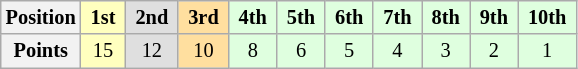<table class="wikitable" style="font-size:85%; text-align:center">
<tr>
<th>Position</th>
<td style="background:#ffffbf;"> <strong>1st</strong> </td>
<td style="background:#dfdfdf;"> <strong>2nd</strong> </td>
<td style="background:#ffdf9f;"> <strong>3rd</strong> </td>
<td style="background:#dfffdf;"> <strong>4th</strong> </td>
<td style="background:#dfffdf;"> <strong>5th</strong> </td>
<td style="background:#dfffdf;"> <strong>6th</strong> </td>
<td style="background:#dfffdf;"> <strong>7th</strong> </td>
<td style="background:#dfffdf;"> <strong>8th</strong> </td>
<td style="background:#dfffdf;"> <strong>9th</strong> </td>
<td style="background:#dfffdf;"> <strong>10th</strong> </td>
</tr>
<tr>
<th>Points</th>
<td style="background:#ffffbf;">15</td>
<td style="background:#dfdfdf;">12</td>
<td style="background:#ffdf9f;">10</td>
<td style="background:#dfffdf;">8</td>
<td style="background:#dfffdf;">6</td>
<td style="background:#dfffdf;">5</td>
<td style="background:#dfffdf;">4</td>
<td style="background:#dfffdf;">3</td>
<td style="background:#dfffdf;">2</td>
<td style="background:#dfffdf;">1</td>
</tr>
</table>
